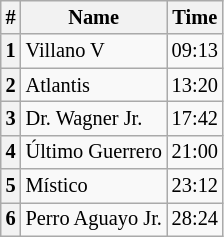<table style="font-size: 85%" class="wikitable sortable">
<tr>
<th>#</th>
<th>Name</th>
<th>Time</th>
</tr>
<tr>
<th>1</th>
<td>Villano V</td>
<td>09:13</td>
</tr>
<tr>
<th>2</th>
<td>Atlantis</td>
<td>13:20</td>
</tr>
<tr>
<th>3</th>
<td>Dr. Wagner Jr.</td>
<td>17:42</td>
</tr>
<tr>
<th>4</th>
<td>Último Guerrero</td>
<td>21:00</td>
</tr>
<tr>
<th>5</th>
<td>Místico</td>
<td>23:12</td>
</tr>
<tr>
<th>6</th>
<td>Perro Aguayo Jr.</td>
<td>28:24</td>
</tr>
</table>
